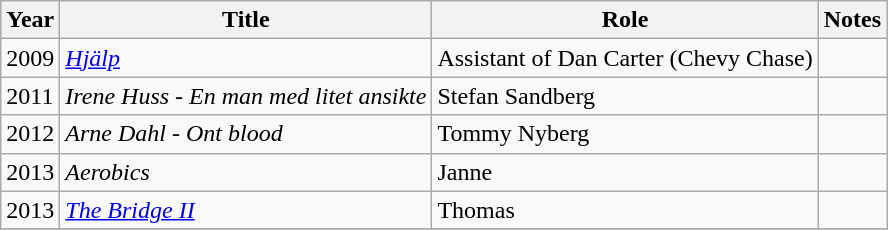<table class="wikitable sortable">
<tr>
<th>Year</th>
<th>Title</th>
<th>Role</th>
<th class="unsortable">Notes</th>
</tr>
<tr>
<td>2009</td>
<td><em><a href='#'>Hjälp</a></em></td>
<td>Assistant of Dan Carter (Chevy Chase)</td>
<td></td>
</tr>
<tr>
<td>2011</td>
<td><em>Irene Huss - En man med litet ansikte</em></td>
<td>Stefan Sandberg</td>
<td></td>
</tr>
<tr>
<td>2012</td>
<td><em>Arne Dahl - Ont blood</em></td>
<td>Tommy Nyberg</td>
<td></td>
</tr>
<tr>
<td>2013</td>
<td><em>Aerobics</em></td>
<td>Janne</td>
<td></td>
</tr>
<tr>
<td>2013</td>
<td><em><a href='#'>The Bridge II</a></em></td>
<td>Thomas</td>
<td></td>
</tr>
<tr>
</tr>
</table>
